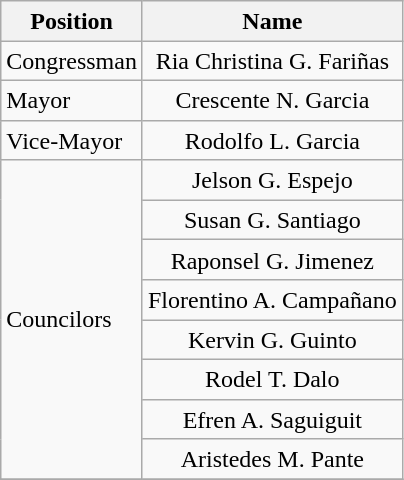<table class="wikitable" style="line-height:1.20em; font-size:100%;">
<tr>
<th>Position</th>
<th>Name</th>
</tr>
<tr>
<td>Congressman</td>
<td style="text-align:center;">Ria Christina G. Fariñas</td>
</tr>
<tr>
<td>Mayor</td>
<td style="text-align:center;">Crescente N. Garcia</td>
</tr>
<tr>
<td>Vice-Mayor</td>
<td style="text-align:center;">Rodolfo L. Garcia</td>
</tr>
<tr>
<td rowspan=8>Councilors</td>
<td style="text-align:center;">Jelson G. Espejo</td>
</tr>
<tr>
<td style="text-align:center;">Susan G. Santiago</td>
</tr>
<tr>
<td style="text-align:center;">Raponsel G. Jimenez</td>
</tr>
<tr>
<td style="text-align:center;">Florentino A. Campañano</td>
</tr>
<tr>
<td style="text-align:center;">Kervin G. Guinto</td>
</tr>
<tr>
<td style="text-align:center;">Rodel T. Dalo</td>
</tr>
<tr>
<td style="text-align:center;">Efren A. Saguiguit</td>
</tr>
<tr>
<td style="text-align:center;">Aristedes M. Pante</td>
</tr>
<tr>
</tr>
</table>
